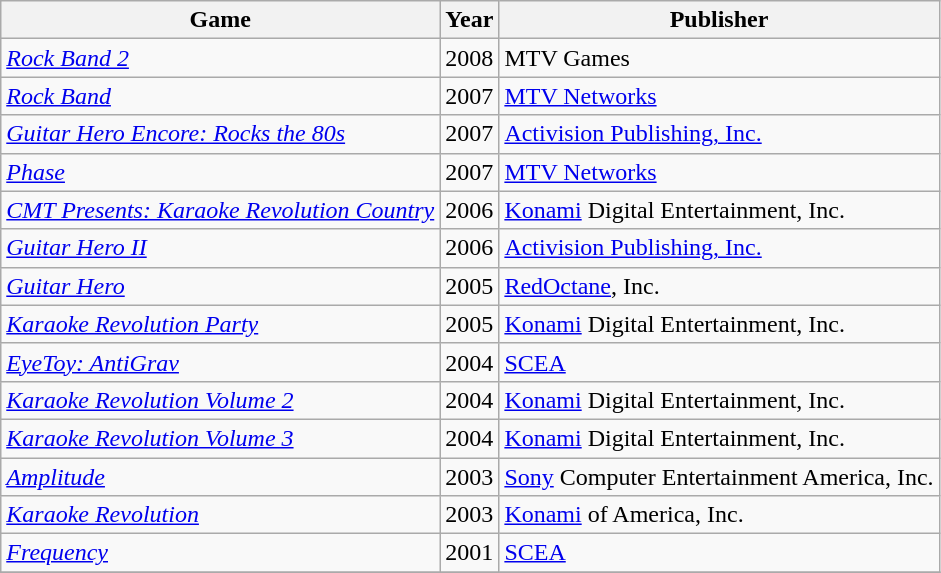<table class="wikitable">
<tr>
<th>Game</th>
<th>Year</th>
<th>Publisher</th>
</tr>
<tr>
<td><em><a href='#'>Rock Band 2</a></em></td>
<td>2008</td>
<td>MTV Games</td>
</tr>
<tr>
<td><em><a href='#'>Rock Band</a></em></td>
<td>2007</td>
<td><a href='#'>MTV Networks</a></td>
</tr>
<tr>
<td><em><a href='#'>Guitar Hero Encore: Rocks the 80s</a></em></td>
<td>2007</td>
<td><a href='#'>Activision Publishing, Inc.</a></td>
</tr>
<tr>
<td><em><a href='#'>Phase</a></em></td>
<td>2007</td>
<td><a href='#'>MTV Networks</a></td>
</tr>
<tr>
<td><em><a href='#'>CMT Presents: Karaoke Revolution Country</a></em></td>
<td>2006</td>
<td><a href='#'>Konami</a> Digital Entertainment, Inc.</td>
</tr>
<tr>
<td><em><a href='#'>Guitar Hero II</a></em></td>
<td>2006</td>
<td><a href='#'>Activision Publishing, Inc.</a></td>
</tr>
<tr>
<td><em><a href='#'>Guitar Hero</a></em></td>
<td>2005</td>
<td><a href='#'>RedOctane</a>, Inc.</td>
</tr>
<tr>
<td><em><a href='#'>Karaoke Revolution Party</a></em></td>
<td>2005</td>
<td><a href='#'>Konami</a> Digital Entertainment, Inc.</td>
</tr>
<tr>
<td><em><a href='#'>EyeToy: AntiGrav</a></em></td>
<td>2004</td>
<td><a href='#'>SCEA</a></td>
</tr>
<tr>
<td><em><a href='#'>Karaoke Revolution Volume 2</a></em></td>
<td>2004</td>
<td><a href='#'>Konami</a> Digital Entertainment, Inc.</td>
</tr>
<tr>
<td><em><a href='#'>Karaoke Revolution Volume 3</a></em></td>
<td>2004</td>
<td><a href='#'>Konami</a> Digital Entertainment, Inc.</td>
</tr>
<tr>
<td><em><a href='#'>Amplitude</a></em></td>
<td>2003</td>
<td><a href='#'>Sony</a> Computer Entertainment America, Inc.</td>
</tr>
<tr>
<td><em><a href='#'>Karaoke Revolution</a></em></td>
<td>2003</td>
<td><a href='#'>Konami</a> of America, Inc.</td>
</tr>
<tr>
<td><em><a href='#'>Frequency</a></em></td>
<td>2001</td>
<td><a href='#'>SCEA</a></td>
</tr>
<tr>
</tr>
</table>
